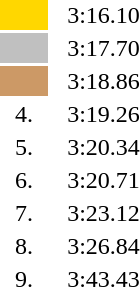<table style="text-align:center">
<tr>
<td width=30 bgcolor=gold></td>
<td align=left></td>
<td width=60>3:16.10</td>
</tr>
<tr>
<td bgcolor=silver></td>
<td align=left></td>
<td>3:17.70</td>
</tr>
<tr>
<td bgcolor=cc9966></td>
<td align=left></td>
<td>3:18.86</td>
</tr>
<tr>
<td>4.</td>
<td align=left></td>
<td>3:19.26</td>
</tr>
<tr>
<td>5.</td>
<td align=left></td>
<td>3:20.34</td>
</tr>
<tr>
<td>6.</td>
<td align=left></td>
<td>3:20.71</td>
</tr>
<tr>
<td>7.</td>
<td align=left></td>
<td>3:23.12</td>
</tr>
<tr>
<td>8.</td>
<td align=left></td>
<td>3:26.84</td>
</tr>
<tr>
<td>9.</td>
<td align=left></td>
<td>3:43.43</td>
</tr>
</table>
